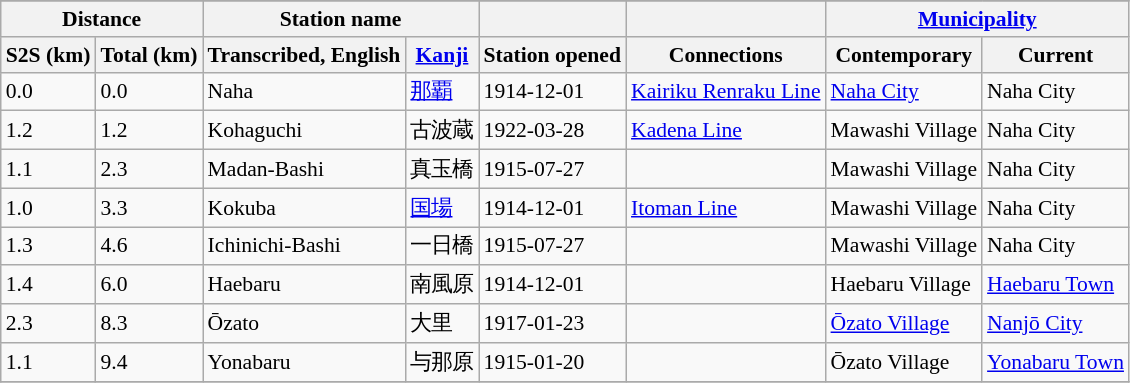<table class="wikitable" style="font-size:90%;">
<tr>
</tr>
<tr>
<th colspan="2">Distance</th>
<th colspan="2">Station name</th>
<th></th>
<th></th>
<th colspan="2"><a href='#'>Municipality</a></th>
</tr>
<tr>
<th>S2S (km)</th>
<th>Total (km)</th>
<th>Transcribed, English</th>
<th><a href='#'>Kanji</a></th>
<th>Station opened</th>
<th>Connections</th>
<th>Contemporary</th>
<th>Current</th>
</tr>
<tr>
<td>0.0</td>
<td>0.0</td>
<td>Naha</td>
<td><a href='#'>那覇</a></td>
<td>1914-12-01</td>
<td><a href='#'>Kairiku Renraku Line</a></td>
<td><a href='#'>Naha City</a></td>
<td>Naha City</td>
</tr>
<tr>
<td>1.2</td>
<td>1.2</td>
<td>Kohaguchi</td>
<td>古波蔵</td>
<td>1922-03-28</td>
<td><a href='#'>Kadena Line</a></td>
<td>Mawashi Village</td>
<td>Naha City</td>
</tr>
<tr>
<td>1.1</td>
<td>2.3</td>
<td>Madan-Bashi</td>
<td>真玉橋</td>
<td>1915-07-27</td>
<td></td>
<td>Mawashi Village</td>
<td>Naha City</td>
</tr>
<tr>
<td>1.0</td>
<td>3.3</td>
<td>Kokuba</td>
<td><a href='#'>国場</a></td>
<td>1914-12-01</td>
<td><a href='#'>Itoman Line</a></td>
<td>Mawashi Village</td>
<td>Naha City</td>
</tr>
<tr>
<td>1.3</td>
<td>4.6</td>
<td>Ichinichi-Bashi</td>
<td>一日橋</td>
<td>1915-07-27</td>
<td></td>
<td>Mawashi Village</td>
<td>Naha City</td>
</tr>
<tr>
<td>1.4</td>
<td>6.0</td>
<td>Haebaru</td>
<td>南風原</td>
<td>1914-12-01</td>
<td></td>
<td>Haebaru Village</td>
<td><a href='#'>Haebaru Town</a></td>
</tr>
<tr>
<td>2.3</td>
<td>8.3</td>
<td>Ōzato</td>
<td>大里</td>
<td>1917-01-23</td>
<td></td>
<td><a href='#'>Ōzato Village</a></td>
<td><a href='#'>Nanjō City</a></td>
</tr>
<tr>
<td>1.1</td>
<td>9.4</td>
<td>Yonabaru</td>
<td>与那原</td>
<td>1915-01-20</td>
<td></td>
<td>Ōzato Village</td>
<td><a href='#'>Yonabaru Town</a></td>
</tr>
<tr>
</tr>
</table>
